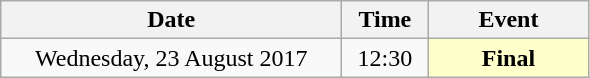<table class = "wikitable" style="text-align:center;">
<tr>
<th width="220">Date</th>
<th width="50">Time</th>
<th width="100">Event</th>
</tr>
<tr>
<td>Wednesday, 23 August 2017</td>
<td>12:30</td>
<td bgcolor="ffffcc"><strong>Final</strong></td>
</tr>
</table>
